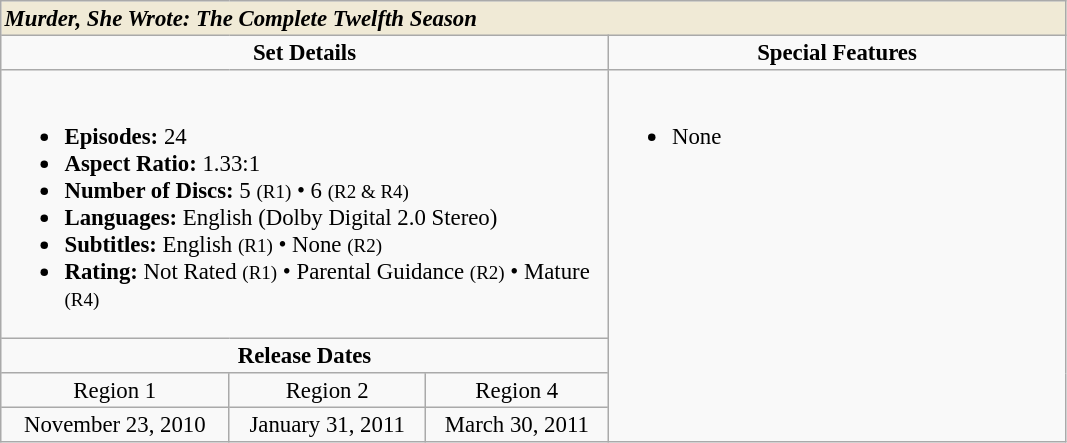<table border="2" cellpadding="2" cellspacing="0" style="margin: 0 1em 0 0; background: #f9f9f9; border: 1px #aaa solid; border-collapse: collapse; font-size: 95%;">
<tr style="background:#F0EAD6">
<td colspan="5"><strong><em>Murder, She Wrote: The Complete Twelfth Season</em></strong></td>
</tr>
<tr valign="top">
<td align="center" width="400" colspan="3"><strong>Set Details</strong></td>
<td width="300" align="center"><strong>Special Features</strong></td>
</tr>
<tr valign="top">
<td colspan="3" align="left" width="400"><br><ul><li><strong>Episodes:</strong> 24</li><li><strong>Aspect Ratio:</strong> 1.33:1</li><li><strong>Number of Discs:</strong> 5 <small>(R1)</small> • 6 <small>(R2 & R4)</small></li><li><strong>Languages:</strong> English (Dolby Digital 2.0 Stereo)</li><li><strong>Subtitles:</strong> English <small>(R1)</small> • None <small>(R2)</small></li><li><strong>Rating:</strong> Not Rated <small>(R1)</small> • Parental Guidance <small>(R2)</small> • Mature <small>(R4)</small></li></ul></td>
<td rowspan="4" align="left" width="300"><br><ul><li>None</li></ul></td>
</tr>
<tr>
<td colspan="3" align="center"><strong>Release Dates</strong></td>
</tr>
<tr>
<td align="center">Region 1</td>
<td align="center">Region 2</td>
<td align="center">Region 4</td>
</tr>
<tr>
<td align="center">November 23, 2010</td>
<td align="center">January 31, 2011</td>
<td align="center">March 30, 2011</td>
</tr>
</table>
